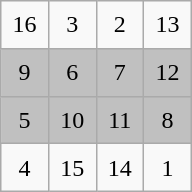<table class="wikitable" style="margin-left:auto;margin-right:auto;text-align:center;width:8em;height:8em;table-layout:fixed;">
<tr>
<td>16</td>
<td>3</td>
<td>2</td>
<td>13</td>
</tr>
<tr>
<td style="background-color: silver;">9</td>
<td style="background-color: silver;">6</td>
<td style="background-color: silver;">7</td>
<td style="background-color: silver;">12</td>
</tr>
<tr>
<td style="background-color: silver;">5</td>
<td style="background-color: silver;">10</td>
<td style="background-color: silver;">11</td>
<td style="background-color: silver;">8</td>
</tr>
<tr>
<td>4</td>
<td>15</td>
<td>14</td>
<td>1</td>
</tr>
</table>
